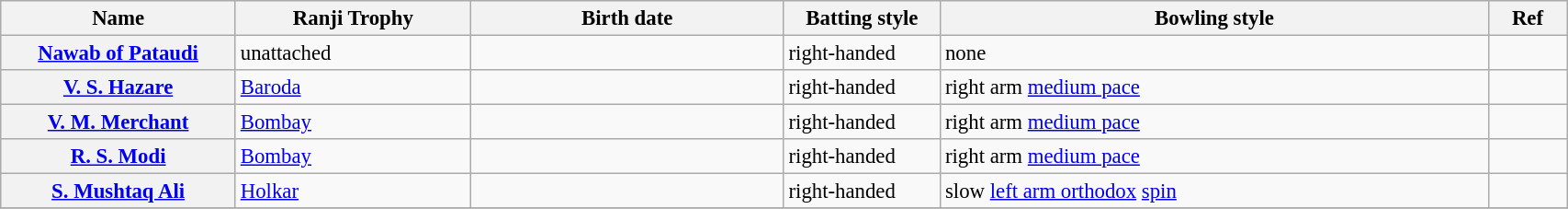<table class="wikitable plainrowheaders" style="font-size:95%; width:90%;">
<tr>
<th scope="col" width="15%">Name</th>
<th scope="col" width="15%">Ranji Trophy</th>
<th scope="col" width="20%">Birth date</th>
<th scope="col" width="10%">Batting style</th>
<th scope="col" width="35%">Bowling style</th>
<th scope="col" width="5%">Ref</th>
</tr>
<tr>
<th scope="row"><a href='#'>Nawab of Pataudi</a></th>
<td>unattached</td>
<td></td>
<td>right-handed</td>
<td>none</td>
<td></td>
</tr>
<tr>
<th scope="row"><a href='#'>V. S. Hazare</a></th>
<td><a href='#'>Baroda</a></td>
<td></td>
<td>right-handed</td>
<td>right arm <a href='#'>medium pace</a></td>
<td></td>
</tr>
<tr>
<th scope="row"><a href='#'>V. M. Merchant</a></th>
<td><a href='#'>Bombay</a></td>
<td></td>
<td>right-handed</td>
<td>right arm <a href='#'>medium pace</a></td>
<td></td>
</tr>
<tr>
<th scope="row"><a href='#'>R. S. Modi</a></th>
<td><a href='#'>Bombay</a></td>
<td></td>
<td>right-handed</td>
<td>right arm <a href='#'>medium pace</a></td>
<td></td>
</tr>
<tr>
<th scope="row"><a href='#'>S. Mushtaq Ali</a></th>
<td><a href='#'>Holkar</a></td>
<td></td>
<td>right-handed</td>
<td>slow <a href='#'>left arm orthodox</a> <a href='#'>spin</a></td>
<td></td>
</tr>
<tr>
</tr>
</table>
